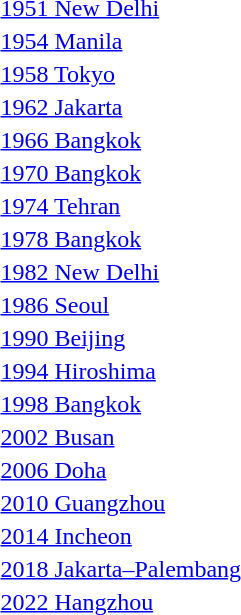<table>
<tr>
<td><a href='#'>1951 New Delhi</a></td>
<td></td>
<td></td>
<td></td>
</tr>
<tr>
<td><a href='#'>1954 Manila</a></td>
<td></td>
<td></td>
<td></td>
</tr>
<tr>
<td><a href='#'>1958 Tokyo</a></td>
<td></td>
<td></td>
<td></td>
</tr>
<tr>
<td><a href='#'>1962 Jakarta</a></td>
<td></td>
<td></td>
<td></td>
</tr>
<tr>
<td><a href='#'>1966 Bangkok</a></td>
<td></td>
<td></td>
<td></td>
</tr>
<tr>
<td><a href='#'>1970 Bangkok</a></td>
<td></td>
<td></td>
<td></td>
</tr>
<tr>
<td><a href='#'>1974 Tehran</a></td>
<td></td>
<td></td>
<td></td>
</tr>
<tr>
<td><a href='#'>1978 Bangkok</a></td>
<td></td>
<td></td>
<td></td>
</tr>
<tr>
<td><a href='#'>1982 New Delhi</a></td>
<td></td>
<td></td>
<td></td>
</tr>
<tr>
<td><a href='#'>1986 Seoul</a></td>
<td></td>
<td></td>
<td></td>
</tr>
<tr>
<td><a href='#'>1990 Beijing</a></td>
<td></td>
<td></td>
<td></td>
</tr>
<tr>
<td><a href='#'>1994 Hiroshima</a></td>
<td></td>
<td></td>
<td></td>
</tr>
<tr>
<td><a href='#'>1998 Bangkok</a></td>
<td></td>
<td></td>
<td></td>
</tr>
<tr>
<td><a href='#'>2002 Busan</a></td>
<td></td>
<td></td>
<td></td>
</tr>
<tr>
<td><a href='#'>2006 Doha</a></td>
<td></td>
<td></td>
<td></td>
</tr>
<tr>
<td><a href='#'>2010 Guangzhou</a></td>
<td></td>
<td></td>
<td></td>
</tr>
<tr>
<td><a href='#'>2014 Incheon</a></td>
<td></td>
<td></td>
<td></td>
</tr>
<tr>
<td><a href='#'>2018 Jakarta–Palembang</a></td>
<td></td>
<td></td>
<td></td>
</tr>
<tr>
<td><a href='#'>2022 Hangzhou</a></td>
<td></td>
<td></td>
<td></td>
</tr>
</table>
